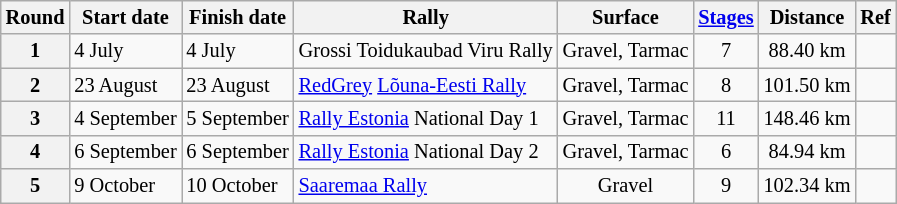<table class="wikitable" style="font-size: 85%">
<tr>
<th>Round</th>
<th>Start date</th>
<th>Finish date</th>
<th>Rally</th>
<th>Surface</th>
<th><a href='#'>Stages</a></th>
<th>Distance</th>
<th>Ref</th>
</tr>
<tr>
<th>1</th>
<td>4 July</td>
<td>4 July</td>
<td> Grossi Toidukaubad Viru Rally</td>
<td align="center">Gravel, Tarmac</td>
<td align="center">7</td>
<td align="center">88.40 km</td>
<td></td>
</tr>
<tr>
<th>2</th>
<td>23 August</td>
<td>23 August</td>
<td> <a href='#'>RedGrey</a> <a href='#'>Lõuna-Eesti Rally</a></td>
<td align="center">Gravel, Tarmac</td>
<td align="center">8</td>
<td align="center">101.50 km</td>
<td></td>
</tr>
<tr>
<th>3</th>
<td>4 September</td>
<td>5 September</td>
<td nowrap=""> <a href='#'>Rally Estonia</a> National Day 1</td>
<td align="center">Gravel,  Tarmac</td>
<td align="center">11</td>
<td align="center">148.46 km</td>
<td></td>
</tr>
<tr>
<th>4</th>
<td>6 September</td>
<td>6 September</td>
<td> <a href='#'>Rally Estonia</a> National Day 2</td>
<td align="center">Gravel, Tarmac</td>
<td align="center">6</td>
<td align="center">84.94 km</td>
<td></td>
</tr>
<tr>
<th>5</th>
<td>9 October</td>
<td>10 October</td>
<td> <a href='#'>Saaremaa Rally</a></td>
<td align="center">Gravel</td>
<td align="center">9</td>
<td align="center">102.34 km</td>
<td></td>
</tr>
</table>
